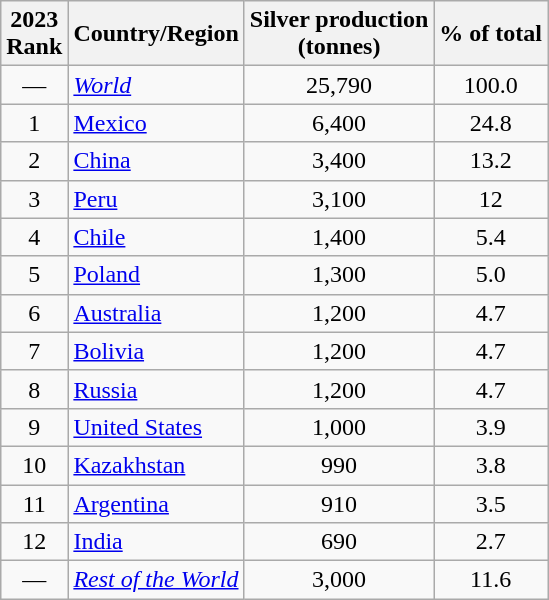<table class="wikitable sortable" style="text-align:center">
<tr>
<th>2023<br>Rank</th>
<th>Country/Region</th>
<th>Silver production<br>(tonnes)</th>
<th>% of total</th>
</tr>
<tr>
<td>—</td>
<td align=left> <em><a href='#'>World</a></em></td>
<td>25,790</td>
<td>100.0</td>
</tr>
<tr>
<td>1</td>
<td align=left> <a href='#'>Mexico</a></td>
<td>6,400</td>
<td>24.8</td>
</tr>
<tr>
<td>2</td>
<td align=left> <a href='#'>China</a></td>
<td>3,400</td>
<td>13.2</td>
</tr>
<tr>
<td>3</td>
<td align=left> <a href='#'>Peru</a></td>
<td>3,100</td>
<td>12</td>
</tr>
<tr>
<td>4</td>
<td align=left> <a href='#'>Chile</a></td>
<td>1,400</td>
<td>5.4</td>
</tr>
<tr>
<td>5</td>
<td align="left"> <a href='#'>Poland</a></td>
<td>1,300</td>
<td>5.0</td>
</tr>
<tr>
<td>6</td>
<td align="left"> <a href='#'>Australia</a></td>
<td>1,200</td>
<td>4.7</td>
</tr>
<tr>
<td>7</td>
<td align="left"> <a href='#'>Bolivia</a></td>
<td>1,200</td>
<td>4.7</td>
</tr>
<tr>
<td>8</td>
<td align=left> <a href='#'>Russia</a></td>
<td>1,200</td>
<td>4.7</td>
</tr>
<tr>
<td>9</td>
<td align=left> <a href='#'>United States</a></td>
<td>1,000</td>
<td>3.9</td>
</tr>
<tr>
<td>10</td>
<td align=left> <a href='#'>Kazakhstan</a></td>
<td>990</td>
<td>3.8</td>
</tr>
<tr>
<td>11</td>
<td align="left"> <a href='#'>Argentina</a></td>
<td>910</td>
<td>3.5</td>
</tr>
<tr>
<td>12</td>
<td align="left"> <a href='#'>India</a></td>
<td>690</td>
<td>2.7</td>
</tr>
<tr>
<td>—</td>
<td align="left"> <em><a href='#'>Rest of the World</a></em></td>
<td>3,000</td>
<td>11.6</td>
</tr>
</table>
